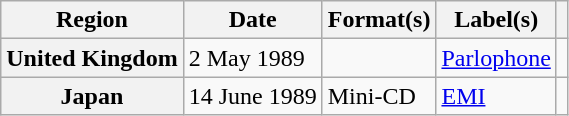<table class="wikitable plainrowheaders">
<tr>
<th scope="col">Region</th>
<th scope="col">Date</th>
<th scope="col">Format(s)</th>
<th scope="col">Label(s)</th>
<th scope="col"></th>
</tr>
<tr>
<th scope="row">United Kingdom</th>
<td>2 May 1989</td>
<td></td>
<td><a href='#'>Parlophone</a></td>
<td align="center"></td>
</tr>
<tr>
<th scope="row">Japan</th>
<td>14 June 1989</td>
<td>Mini-CD</td>
<td><a href='#'>EMI</a></td>
<td align="center"></td>
</tr>
</table>
